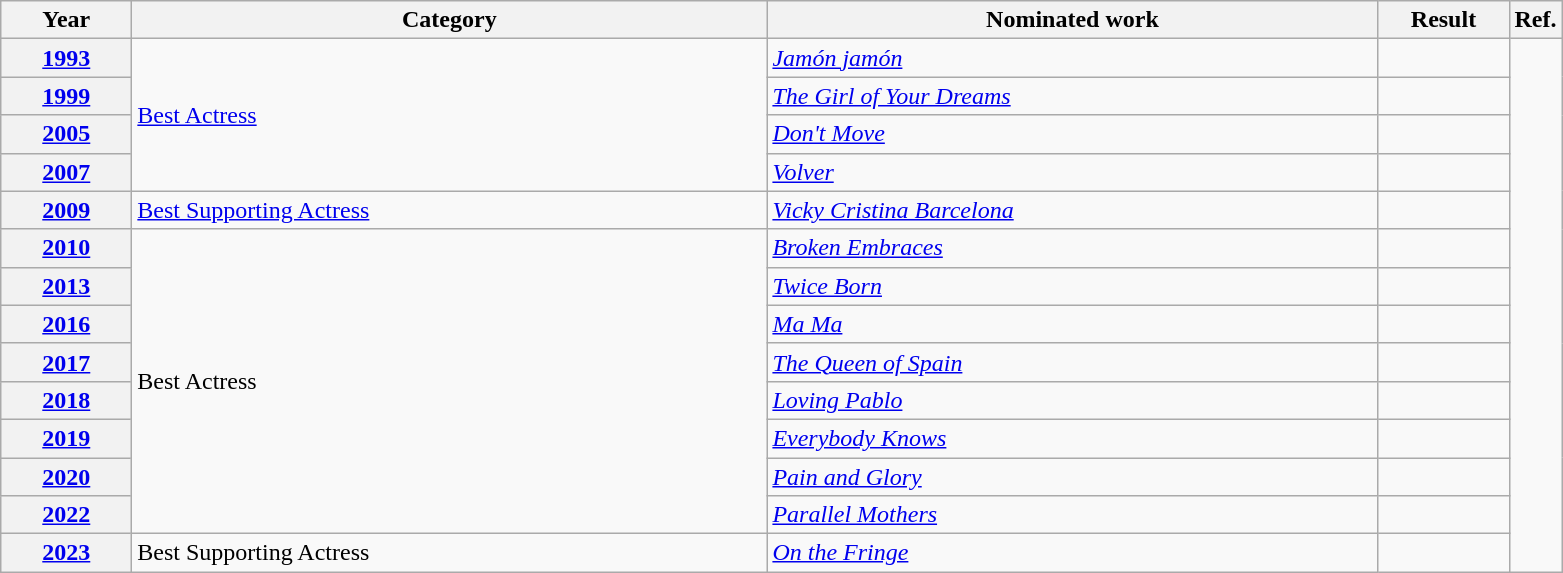<table class=wikitable>
<tr>
<th scope="col" style="width:5em;">Year</th>
<th scope="col" style="width:26em;">Category</th>
<th scope="col" style="width:25em;">Nominated work</th>
<th scope="col" style="width:5em;">Result</th>
<th>Ref.</th>
</tr>
<tr>
<th style="text-align:center;"><a href='#'>1993</a></th>
<td rowspan=4><a href='#'>Best Actress</a></td>
<td><em><a href='#'>Jamón jamón</a></em></td>
<td></td>
<td rowspan = "14"></td>
</tr>
<tr>
<th style="text-align:center;"><a href='#'>1999</a></th>
<td><em><a href='#'>The Girl of Your Dreams</a></em></td>
<td></td>
</tr>
<tr>
<th style="text-align:center;"><a href='#'>2005</a></th>
<td><em><a href='#'>Don't Move</a></em></td>
<td></td>
</tr>
<tr>
<th style="text-align:center;"><a href='#'>2007</a></th>
<td><em><a href='#'>Volver</a></em></td>
<td></td>
</tr>
<tr>
<th style="text-align:center;"><a href='#'>2009</a></th>
<td><a href='#'>Best Supporting Actress</a></td>
<td><em><a href='#'>Vicky Cristina Barcelona</a></em></td>
<td></td>
</tr>
<tr>
<th style="text-align:center;"><a href='#'>2010</a></th>
<td rowspan="8">Best Actress</td>
<td><em><a href='#'>Broken Embraces</a></em></td>
<td></td>
</tr>
<tr>
<th style="text-align:center;"><a href='#'>2013</a></th>
<td><em><a href='#'>Twice Born</a></em></td>
<td></td>
</tr>
<tr>
<th style="text-align:center;"><a href='#'>2016</a></th>
<td><em><a href='#'>Ma Ma</a></em></td>
<td></td>
</tr>
<tr>
<th style="text-align:center;"><a href='#'>2017</a></th>
<td><em><a href='#'>The Queen of Spain</a></em></td>
<td></td>
</tr>
<tr>
<th style="text-align:center;"><a href='#'>2018</a></th>
<td><em><a href='#'>Loving Pablo</a></em></td>
<td></td>
</tr>
<tr>
<th style="text-align:center;"><a href='#'>2019</a></th>
<td><em><a href='#'>Everybody Knows</a></em></td>
<td></td>
</tr>
<tr>
<th style="text-align:center;"><a href='#'>2020</a></th>
<td><em><a href='#'>Pain and Glory</a></em></td>
<td></td>
</tr>
<tr>
<th style="text-align:center;"><a href='#'>2022</a></th>
<td><em><a href='#'>Parallel Mothers</a></em></td>
<td></td>
</tr>
<tr>
<th style="text-align:center;"><a href='#'>2023</a></th>
<td>Best Supporting Actress</td>
<td><em><a href='#'>On the Fringe</a></em></td>
<td></td>
</tr>
</table>
